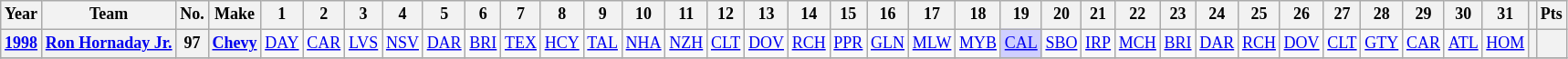<table class="wikitable" style="text-align:center; font-size:75%">
<tr>
<th>Year</th>
<th>Team</th>
<th>No.</th>
<th>Make</th>
<th>1</th>
<th>2</th>
<th>3</th>
<th>4</th>
<th>5</th>
<th>6</th>
<th>7</th>
<th>8</th>
<th>9</th>
<th>10</th>
<th>11</th>
<th>12</th>
<th>13</th>
<th>14</th>
<th>15</th>
<th>16</th>
<th>17</th>
<th>18</th>
<th>19</th>
<th>20</th>
<th>21</th>
<th>22</th>
<th>23</th>
<th>24</th>
<th>25</th>
<th>26</th>
<th>27</th>
<th>28</th>
<th>29</th>
<th>30</th>
<th>31</th>
<th></th>
<th>Pts</th>
</tr>
<tr>
<th><a href='#'>1998</a></th>
<th><a href='#'>Ron Hornaday Jr.</a></th>
<th>97</th>
<th><a href='#'>Chevy</a></th>
<td><a href='#'>DAY</a></td>
<td><a href='#'>CAR</a></td>
<td><a href='#'>LVS</a></td>
<td><a href='#'>NSV</a></td>
<td><a href='#'>DAR</a></td>
<td><a href='#'>BRI</a></td>
<td><a href='#'>TEX</a></td>
<td><a href='#'>HCY</a></td>
<td><a href='#'>TAL</a></td>
<td><a href='#'>NHA</a></td>
<td><a href='#'>NZH</a></td>
<td><a href='#'>CLT</a></td>
<td><a href='#'>DOV</a></td>
<td><a href='#'>RCH</a></td>
<td><a href='#'>PPR</a></td>
<td><a href='#'>GLN</a></td>
<td><a href='#'>MLW</a></td>
<td><a href='#'>MYB</a></td>
<td style="background:#CFCFFF;"><a href='#'>CAL</a><br></td>
<td><a href='#'>SBO</a></td>
<td><a href='#'>IRP</a></td>
<td><a href='#'>MCH</a></td>
<td><a href='#'>BRI</a></td>
<td><a href='#'>DAR</a></td>
<td><a href='#'>RCH</a></td>
<td><a href='#'>DOV</a></td>
<td><a href='#'>CLT</a></td>
<td><a href='#'>GTY</a></td>
<td><a href='#'>CAR</a></td>
<td><a href='#'>ATL</a></td>
<td><a href='#'>HOM</a></td>
<th></th>
<th></th>
</tr>
<tr>
</tr>
</table>
